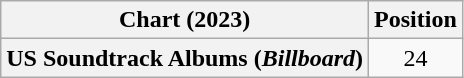<table class="wikitable plainrowheaders" style="text-align:center">
<tr>
<th scope="col">Chart (2023)</th>
<th scope="col">Position</th>
</tr>
<tr>
<th scope="row">US Soundtrack Albums (<em>Billboard</em>)</th>
<td>24</td>
</tr>
</table>
